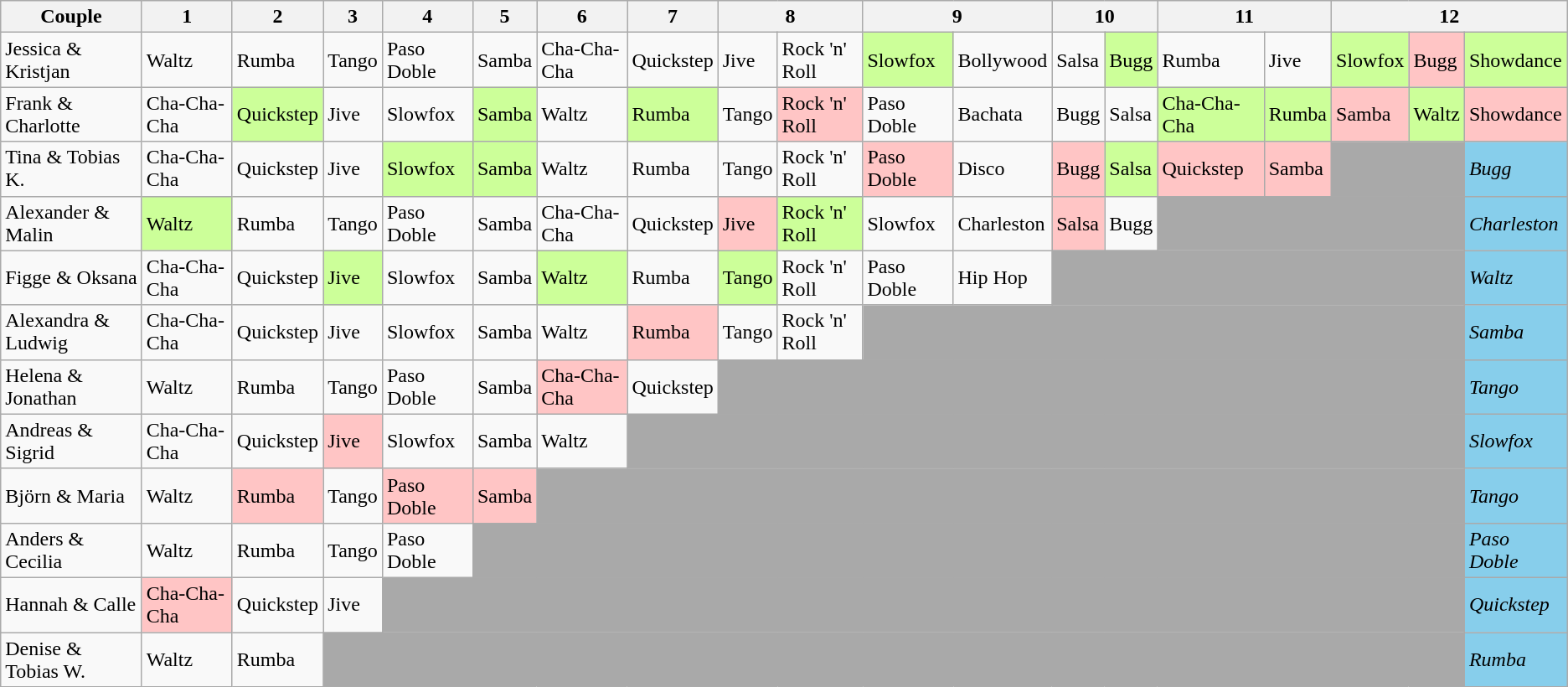<table class="wikitable" align="center">
<tr>
<th>Couple</th>
<th>1</th>
<th>2</th>
<th>3</th>
<th>4</th>
<th>5</th>
<th>6</th>
<th>7</th>
<th colspan=2>8</th>
<th colspan=2>9</th>
<th colspan=2>10</th>
<th colspan=2>11</th>
<th colspan=3>12</th>
</tr>
<tr>
<td>Jessica & Kristjan</td>
<td>Waltz</td>
<td>Rumba</td>
<td>Tango</td>
<td>Paso Doble</td>
<td>Samba</td>
<td>Cha-Cha-Cha</td>
<td>Quickstep</td>
<td>Jive</td>
<td>Rock 'n' Roll</td>
<td bgcolor="#ccff99">Slowfox</td>
<td>Bollywood</td>
<td>Salsa</td>
<td bgcolor="#ccff99">Bugg</td>
<td>Rumba</td>
<td>Jive</td>
<td bgcolor="#ccff99">Slowfox</td>
<td bgcolor="#ffc5c5">Bugg</td>
<td bgcolor="#ccff99">Showdance</td>
</tr>
<tr>
<td>Frank & Charlotte</td>
<td>Cha-Cha-Cha</td>
<td bgcolor="#ccff99">Quickstep</td>
<td>Jive</td>
<td>Slowfox</td>
<td bgcolor="#ccff99">Samba</td>
<td>Waltz</td>
<td bgcolor="#ccff99">Rumba</td>
<td>Tango</td>
<td bgcolor="#ffc5c5">Rock 'n' Roll</td>
<td>Paso Doble</td>
<td>Bachata</td>
<td>Bugg</td>
<td>Salsa</td>
<td bgcolor="#ccff99">Cha-Cha-Cha</td>
<td bgcolor="#ccff99">Rumba</td>
<td bgcolor="#ffc5c5">Samba</td>
<td bgcolor="#ccff99">Waltz</td>
<td bgcolor="#ffc5c5">Showdance</td>
</tr>
<tr>
<td>Tina & Tobias K.</td>
<td>Cha-Cha-Cha</td>
<td>Quickstep</td>
<td>Jive</td>
<td bgcolor="#ccff99">Slowfox</td>
<td bgcolor="#ccff99">Samba</td>
<td>Waltz</td>
<td>Rumba</td>
<td>Tango</td>
<td>Rock 'n' Roll</td>
<td bgcolor="#ffc5c5">Paso Doble</td>
<td>Disco</td>
<td bgcolor="#ffc5c5">Bugg</td>
<td bgcolor="#ccff99">Salsa</td>
<td bgcolor="#ffc5c5">Quickstep</td>
<td bgcolor="#ffc5c5">Samba</td>
<td bgcolor="darkgray" colspan="2"></td>
<td style="background:skyblue;"><em>Bugg</em></td>
</tr>
<tr>
<td>Alexander & Malin</td>
<td bgcolor="#ccff99">Waltz</td>
<td>Rumba</td>
<td>Tango</td>
<td>Paso Doble</td>
<td>Samba</td>
<td>Cha-Cha-Cha</td>
<td>Quickstep</td>
<td bgcolor="#ffc5c5">Jive</td>
<td bgcolor="#ccff99">Rock 'n' Roll</td>
<td>Slowfox</td>
<td>Charleston</td>
<td bgcolor="#ffc5c5">Salsa</td>
<td>Bugg</td>
<td bgcolor="darkgray" colspan="4"></td>
<td style="background:skyblue;"><em>Charleston</em></td>
</tr>
<tr>
<td>Figge & Oksana</td>
<td>Cha-Cha-Cha</td>
<td>Quickstep</td>
<td bgcolor="#ccff99">Jive</td>
<td>Slowfox</td>
<td>Samba</td>
<td bgcolor="#ccff99">Waltz</td>
<td>Rumba</td>
<td bgcolor="#ccff99">Tango</td>
<td>Rock 'n' Roll</td>
<td>Paso Doble</td>
<td>Hip Hop</td>
<td bgcolor="darkgray" colspan="6"></td>
<td style="background:skyblue;"><em>Waltz</em></td>
</tr>
<tr>
<td>Alexandra & Ludwig</td>
<td>Cha-Cha-Cha</td>
<td>Quickstep</td>
<td>Jive</td>
<td>Slowfox</td>
<td>Samba</td>
<td>Waltz</td>
<td bgcolor="#ffc5c5">Rumba</td>
<td>Tango</td>
<td>Rock 'n' Roll</td>
<td bgcolor="darkgray" colspan="8"></td>
<td style="background:skyblue;"><em>Samba</em></td>
</tr>
<tr>
<td>Helena & Jonathan</td>
<td>Waltz</td>
<td>Rumba</td>
<td>Tango</td>
<td>Paso Doble</td>
<td>Samba</td>
<td bgcolor="#ffc5c5">Cha-Cha-Cha</td>
<td>Quickstep</td>
<td bgcolor="darkgray" colspan="10"></td>
<td style="background:skyblue;"><em>Tango</em></td>
</tr>
<tr>
<td>Andreas & Sigrid</td>
<td>Cha-Cha-Cha</td>
<td>Quickstep</td>
<td bgcolor="#ffc5c5">Jive</td>
<td>Slowfox</td>
<td>Samba</td>
<td>Waltz</td>
<td bgcolor="darkgray" colspan="11"></td>
<td style="background:skyblue;"><em>Slowfox</em></td>
</tr>
<tr>
<td>Björn & Maria</td>
<td>Waltz</td>
<td bgcolor="#ffc5c5">Rumba</td>
<td>Tango</td>
<td bgcolor="#ffc5c5">Paso Doble</td>
<td bgcolor="#ffc5c5">Samba</td>
<td bgcolor="darkgray" colspan="12"></td>
<td style="background:skyblue;"><em>Tango</em></td>
</tr>
<tr>
<td>Anders & Cecilia</td>
<td>Waltz</td>
<td>Rumba</td>
<td>Tango</td>
<td>Paso Doble</td>
<td bgcolor="darkgray" colspan="13"></td>
<td style="background:skyblue;"><em>Paso Doble</em></td>
</tr>
<tr>
<td>Hannah & Calle</td>
<td bgcolor="#ffc5c5">Cha-Cha-Cha</td>
<td>Quickstep</td>
<td>Jive</td>
<td bgcolor="darkgray" colspan="14"></td>
<td style="background:skyblue;"><em>Quickstep</em></td>
</tr>
<tr>
<td>Denise & Tobias W.</td>
<td>Waltz</td>
<td>Rumba</td>
<td bgcolor="darkgray" colspan="15"></td>
<td style="background:skyblue;"><em>Rumba</em></td>
</tr>
</table>
